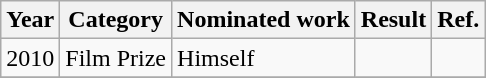<table class="wikitable sortable">
<tr>
<th>Year</th>
<th>Category</th>
<th>Nominated work</th>
<th>Result</th>
<th>Ref.</th>
</tr>
<tr>
<td>2010</td>
<td>Film Prize</td>
<td>Himself</td>
<td></td>
<td></td>
</tr>
<tr>
</tr>
</table>
